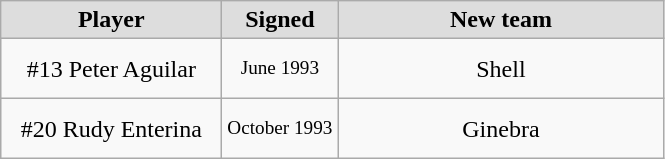<table class="wikitable" style="text-align: center">
<tr align="center" bgcolor="#dddddd">
<td style="width:140px"><strong>Player</strong></td>
<td style="width:70px"><strong>Signed</strong></td>
<td style="width:210px"><strong>New team</strong></td>
</tr>
<tr style="height:40px">
<td>#13 Peter Aguilar</td>
<td style="font-size: 80%">June 1993</td>
<td>Shell</td>
</tr>
<tr style="height:40px">
<td>#20 Rudy Enterina</td>
<td style="font-size: 80%">October 1993</td>
<td>Ginebra</td>
</tr>
</table>
